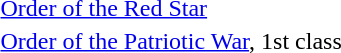<table>
<tr>
<td></td>
<td><a href='#'>Order of the Red Star</a></td>
</tr>
<tr>
<td></td>
<td><a href='#'>Order of the Patriotic War</a>, 1st class</td>
</tr>
<tr>
</tr>
</table>
